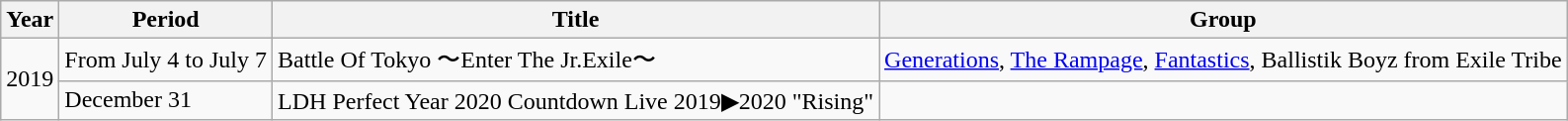<table class="wikitable">
<tr>
<th>Year</th>
<th>Period</th>
<th>Title</th>
<th>Group</th>
</tr>
<tr>
<td rowspan="2">2019</td>
<td>From July 4 to July 7</td>
<td>Battle Of Tokyo 〜Enter The Jr.Exile〜</td>
<td><a href='#'>Generations</a>, <a href='#'>The Rampage</a>, <a href='#'>Fantastics</a>, Ballistik Boyz from Exile Tribe</td>
</tr>
<tr>
<td>December 31</td>
<td>LDH Perfect Year 2020 Countdown Live 2019▶︎2020 "Rising"</td>
<td></td>
</tr>
</table>
